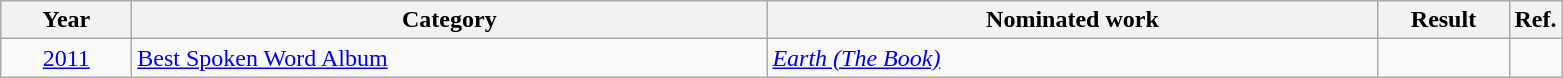<table class=wikitable>
<tr>
<th scope="col" style="width:5em;">Year</th>
<th scope="col" style="width:26em;">Category</th>
<th scope="col" style="width:25em;">Nominated work</th>
<th scope="col" style="width:5em;">Result</th>
<th>Ref.</th>
</tr>
<tr>
<td style="text-align:center;"><a href='#'>2011</a></td>
<td><a href='#'>Best Spoken Word Album</a></td>
<td><em><a href='#'>Earth (The Book)</a></em></td>
<td></td>
<td style="text-align:center;"></td>
</tr>
</table>
